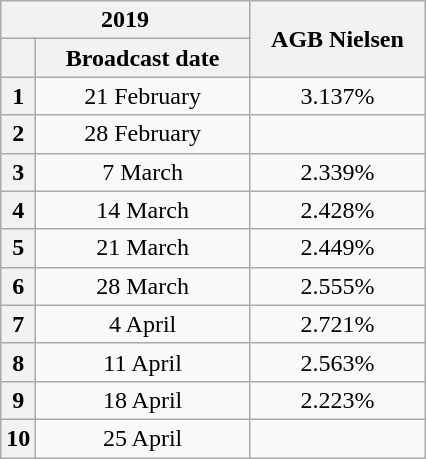<table class=wikitable style=text-align:center>
<tr>
<th colspan=2>2019</th>
<th rowspan=2 width=110>AGB Nielsen<br></th>
</tr>
<tr>
<th></th>
<th style=width:135px>Broadcast date</th>
</tr>
<tr>
<th>1</th>
<td>21 February</td>
<td>3.137%</td>
</tr>
<tr>
<th>2</th>
<td>28 February</td>
<td></td>
</tr>
<tr>
<th>3</th>
<td>7 March</td>
<td>2.339%</td>
</tr>
<tr>
<th>4</th>
<td>14 March</td>
<td>2.428%</td>
</tr>
<tr>
<th>5</th>
<td>21 March</td>
<td>2.449%</td>
</tr>
<tr>
<th>6</th>
<td>28 March</td>
<td>2.555%</td>
</tr>
<tr>
<th>7</th>
<td>4 April</td>
<td>2.721%</td>
</tr>
<tr>
<th>8</th>
<td>11 April</td>
<td>2.563%</td>
</tr>
<tr>
<th>9</th>
<td>18 April</td>
<td>2.223%</td>
</tr>
<tr>
<th>10</th>
<td>25 April</td>
<td></td>
</tr>
</table>
